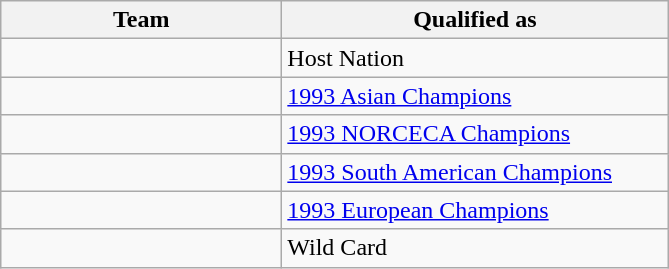<table class="wikitable">
<tr>
<th width=180>Team</th>
<th width=250>Qualified as</th>
</tr>
<tr>
<td></td>
<td>Host Nation</td>
</tr>
<tr>
<td></td>
<td><a href='#'>1993 Asian Champions</a></td>
</tr>
<tr>
<td></td>
<td><a href='#'>1993 NORCECA Champions</a></td>
</tr>
<tr>
<td></td>
<td><a href='#'>1993 South American Champions</a></td>
</tr>
<tr>
<td></td>
<td><a href='#'>1993 European Champions</a></td>
</tr>
<tr>
<td></td>
<td>Wild Card</td>
</tr>
</table>
